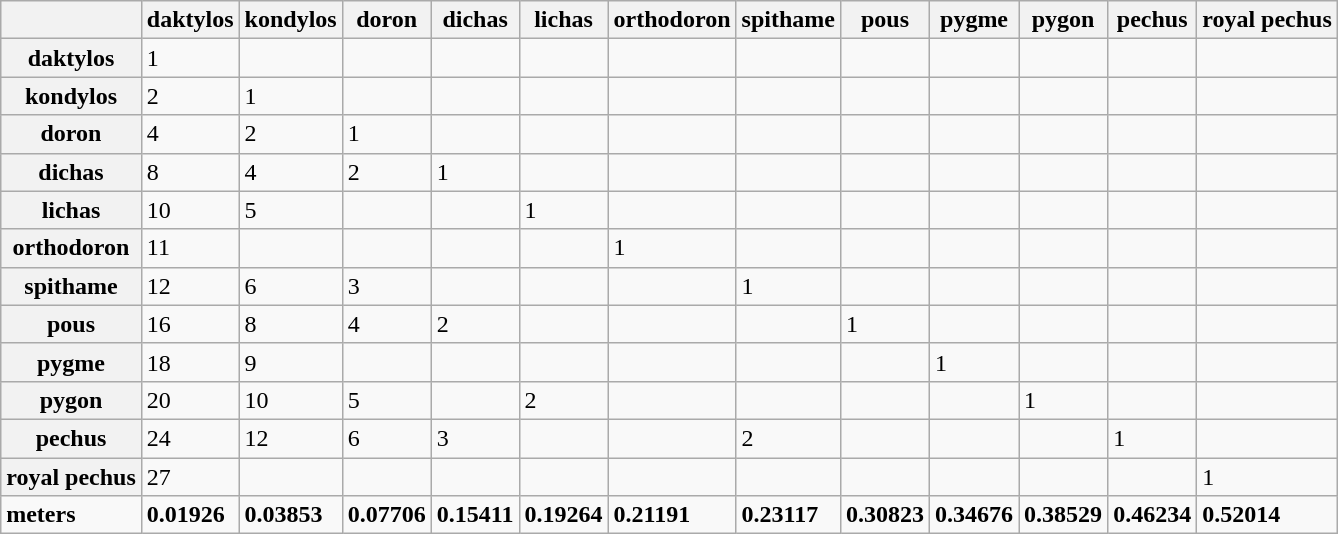<table class="wikitable" style="margin: 1em auto 1em auto">
<tr>
<th></th>
<th>daktylos</th>
<th>kondylos</th>
<th>doron</th>
<th>dichas</th>
<th>lichas</th>
<th>orthodoron</th>
<th>spithame</th>
<th>pous</th>
<th>pygme</th>
<th>pygon</th>
<th>pechus</th>
<th>royal pechus</th>
</tr>
<tr>
<th>daktylos</th>
<td>1</td>
<td></td>
<td></td>
<td></td>
<td></td>
<td></td>
<td></td>
<td></td>
<td></td>
<td></td>
<td></td>
<td></td>
</tr>
<tr>
<th>kondylos</th>
<td>2</td>
<td>1</td>
<td></td>
<td></td>
<td></td>
<td></td>
<td></td>
<td></td>
<td></td>
<td></td>
<td></td>
<td></td>
</tr>
<tr>
<th>doron</th>
<td>4</td>
<td>2</td>
<td>1</td>
<td></td>
<td></td>
<td></td>
<td></td>
<td></td>
<td></td>
<td></td>
<td></td>
<td></td>
</tr>
<tr>
<th>dichas</th>
<td>8</td>
<td>4</td>
<td>2</td>
<td>1</td>
<td></td>
<td></td>
<td></td>
<td></td>
<td></td>
<td></td>
<td></td>
<td></td>
</tr>
<tr>
<th>lichas</th>
<td>10</td>
<td>5</td>
<td></td>
<td></td>
<td>1</td>
<td></td>
<td></td>
<td></td>
<td></td>
<td></td>
<td></td>
<td></td>
</tr>
<tr>
<th>orthodoron</th>
<td>11</td>
<td></td>
<td></td>
<td></td>
<td></td>
<td>1</td>
<td></td>
<td></td>
<td></td>
<td></td>
<td></td>
<td></td>
</tr>
<tr>
<th>spithame</th>
<td>12</td>
<td>6</td>
<td>3</td>
<td></td>
<td></td>
<td></td>
<td>1</td>
<td></td>
<td></td>
<td></td>
<td></td>
<td></td>
</tr>
<tr>
<th>pous</th>
<td>16</td>
<td>8</td>
<td>4</td>
<td>2</td>
<td></td>
<td></td>
<td></td>
<td>1</td>
<td></td>
<td></td>
<td></td>
<td></td>
</tr>
<tr>
<th>pygme</th>
<td>18</td>
<td>9</td>
<td></td>
<td></td>
<td></td>
<td></td>
<td></td>
<td></td>
<td>1</td>
<td></td>
<td></td>
<td></td>
</tr>
<tr>
<th>pygon</th>
<td>20</td>
<td>10</td>
<td>5</td>
<td></td>
<td>2</td>
<td></td>
<td></td>
<td></td>
<td></td>
<td>1</td>
<td></td>
<td></td>
</tr>
<tr>
<th>pechus</th>
<td>24</td>
<td>12</td>
<td>6</td>
<td>3</td>
<td></td>
<td></td>
<td>2</td>
<td></td>
<td></td>
<td></td>
<td>1</td>
<td></td>
</tr>
<tr>
<th>royal pechus</th>
<td>27</td>
<td></td>
<td></td>
<td></td>
<td></td>
<td></td>
<td></td>
<td></td>
<td></td>
<td></td>
<td></td>
<td>1</td>
</tr>
<tr>
<td><strong>meters</strong></td>
<td><strong>0.01926</strong></td>
<td><strong>0.03853</strong></td>
<td><strong>0.07706</strong></td>
<td><strong>0.15411</strong></td>
<td><strong>0.19264</strong></td>
<td><strong>0.21191</strong></td>
<td><strong>0.23117</strong></td>
<td><strong>0.30823</strong></td>
<td><strong>0.34676</strong></td>
<td><strong>0.38529</strong></td>
<td><strong>0.46234</strong></td>
<td><strong>0.52014</strong></td>
</tr>
</table>
